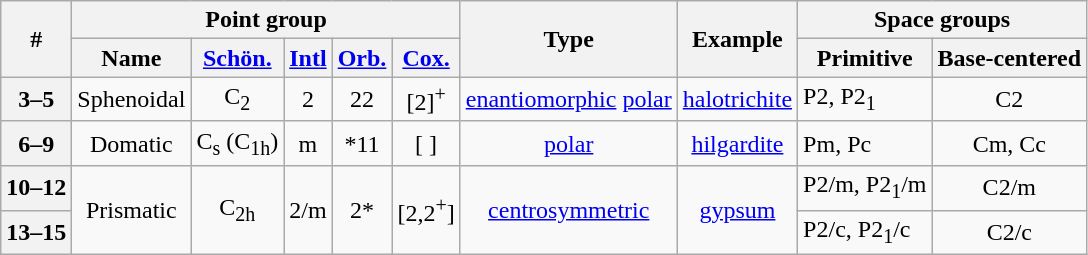<table class=wikitable>
<tr align=center>
<th rowspan=2>#</th>
<th colspan=5>Point group</th>
<th rowspan=2>Type</th>
<th rowspan=2>Example</th>
<th colspan=2>Space groups</th>
</tr>
<tr>
<th>Name</th>
<th><a href='#'>Schön.</a></th>
<th><a href='#'>Intl</a></th>
<th><a href='#'>Orb.</a></th>
<th><a href='#'>Cox.</a></th>
<th>Primitive</th>
<th>Base-centered</th>
</tr>
<tr align=center>
<th>3–5</th>
<td>Sphenoidal</td>
<td>C<sub>2</sub></td>
<td>2</td>
<td>22</td>
<td>[2]<sup>+</sup></td>
<td><a href='#'>enantiomorphic</a> <a href='#'>polar</a></td>
<td><a href='#'>halotrichite</a></td>
<td align=left>P2, P2<sub>1</sub></td>
<td>C2</td>
</tr>
<tr align=center>
<th>6–9</th>
<td>Domatic</td>
<td>C<sub>s</sub> (C<sub>1h</sub>)</td>
<td>m</td>
<td>*11</td>
<td>[ ]</td>
<td><a href='#'>polar</a></td>
<td><a href='#'>hilgardite</a></td>
<td align=left>Pm, Pc</td>
<td>Cm, Cc</td>
</tr>
<tr align=center>
<th>10–12</th>
<td rowspan=2>Prismatic</td>
<td rowspan=2>C<sub>2h</sub></td>
<td rowspan=2>2/m</td>
<td rowspan=2>2*</td>
<td rowspan=2>[2,2<sup>+</sup>]</td>
<td rowspan=2><a href='#'>centrosymmetric</a></td>
<td rowspan=2><a href='#'>gypsum</a></td>
<td align=left>P2/m, P2<sub>1</sub>/m</td>
<td>C2/m</td>
</tr>
<tr align=center>
<th>13–15</th>
<td align=left>P2/c, P2<sub>1</sub>/c</td>
<td>C2/c</td>
</tr>
</table>
